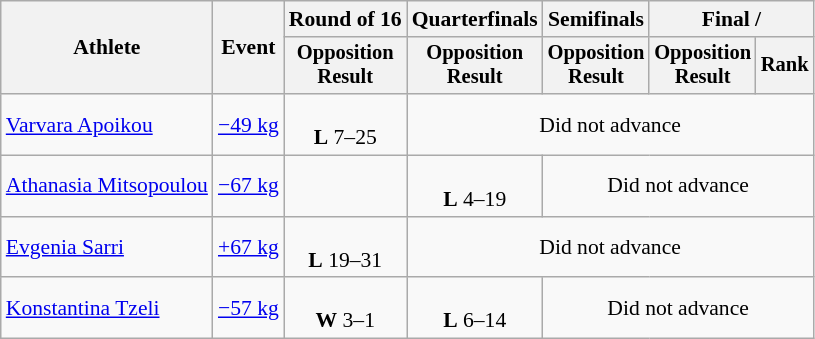<table class="wikitable" style="font-size:90%">
<tr>
<th rowspan="2">Athlete</th>
<th rowspan="2">Event</th>
<th>Round of 16</th>
<th>Quarterfinals</th>
<th>Semifinals</th>
<th colspan=2>Final / </th>
</tr>
<tr style="font-size:95%">
<th>Opposition<br>Result</th>
<th>Opposition<br>Result</th>
<th>Opposition<br>Result</th>
<th>Opposition<br>Result</th>
<th>Rank</th>
</tr>
<tr align=center>
<td align=left><a href='#'>Varvara Apoikou</a></td>
<td align=left><a href='#'>−49 kg</a></td>
<td><br><strong>L</strong> 7–25</td>
<td colspan=4>Did not advance</td>
</tr>
<tr align=center>
<td align=left><a href='#'>Athanasia Mitsopoulou</a></td>
<td align=left><a href='#'>−67 kg</a></td>
<td></td>
<td><br><strong>L</strong> 4–19</td>
<td colspan=3>Did not advance</td>
</tr>
<tr align=center>
<td align=left><a href='#'>Evgenia Sarri</a></td>
<td align=left><a href='#'>+67 kg</a></td>
<td><br><strong>L</strong> 19–31</td>
<td colspan=4>Did not advance</td>
</tr>
<tr align=center>
<td align=left><a href='#'>Konstantina Tzeli</a></td>
<td align=left><a href='#'>−57 kg</a></td>
<td><br><strong>W</strong> 3–1</td>
<td><br><strong>L</strong> 6–14</td>
<td colspan=3>Did not advance</td>
</tr>
</table>
